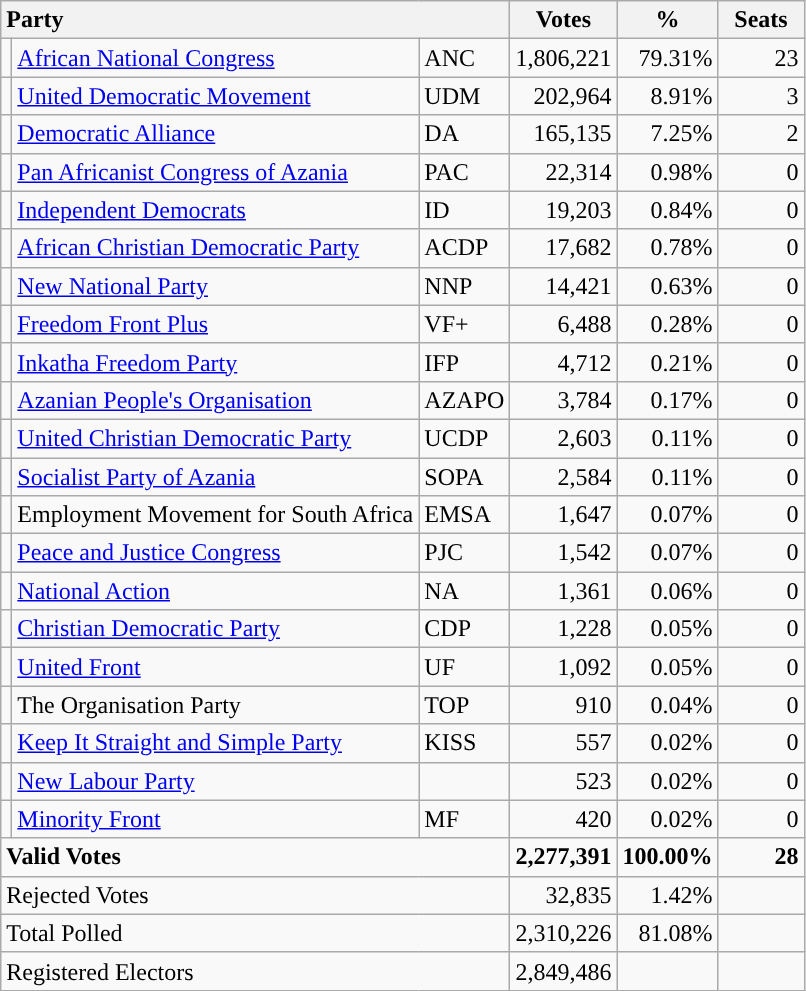<table class="wikitable" border="1" style="text-align:right;">
<tr>
<th style="text-align:left;" colspan=3>Party</th>
<th align=center width="50">Votes</th>
<th align=center width="50">%</th>
<th align=center width="50">Seats</th>
</tr>
<tr>
<td style="background:"></td>
<td align=left><a href='#'>African National Congress</a></td>
<td align=left>ANC</td>
<td>1,806,221</td>
<td>79.31%</td>
<td>23</td>
</tr>
<tr>
<td style="background:"></td>
<td align=left><a href='#'>United Democratic Movement</a></td>
<td align=left>UDM</td>
<td>202,964</td>
<td>8.91%</td>
<td>3</td>
</tr>
<tr>
<td style="background:"></td>
<td align=left><a href='#'>Democratic Alliance</a></td>
<td align=left>DA</td>
<td>165,135</td>
<td>7.25%</td>
<td>2</td>
</tr>
<tr>
<td style="background:"></td>
<td align=left><a href='#'>Pan Africanist Congress of Azania</a></td>
<td align=left>PAC</td>
<td>22,314</td>
<td>0.98%</td>
<td>0</td>
</tr>
<tr>
<td style="background:"></td>
<td align=left><a href='#'>Independent Democrats</a></td>
<td align=left>ID</td>
<td>19,203</td>
<td>0.84%</td>
<td>0</td>
</tr>
<tr>
<td style="background:"></td>
<td align=left><a href='#'>African Christian Democratic Party</a></td>
<td align=left>ACDP</td>
<td>17,682</td>
<td>0.78%</td>
<td>0</td>
</tr>
<tr>
<td style="background:"></td>
<td align=left><a href='#'>New National Party</a></td>
<td align=left>NNP</td>
<td>14,421</td>
<td>0.63%</td>
<td>0</td>
</tr>
<tr>
<td style="background:"></td>
<td align=left><a href='#'>Freedom Front Plus</a></td>
<td align=left>VF+</td>
<td>6,488</td>
<td>0.28%</td>
<td>0</td>
</tr>
<tr>
<td style="background:"></td>
<td align=left><a href='#'>Inkatha Freedom Party</a></td>
<td align=left>IFP</td>
<td>4,712</td>
<td>0.21%</td>
<td>0</td>
</tr>
<tr>
<td style="background:"></td>
<td align=left><a href='#'>Azanian People's Organisation</a></td>
<td align=left>AZAPO</td>
<td>3,784</td>
<td>0.17%</td>
<td>0</td>
</tr>
<tr>
<td style="background:"></td>
<td align=left><a href='#'>United Christian Democratic Party</a></td>
<td align=left>UCDP</td>
<td>2,603</td>
<td>0.11%</td>
<td>0</td>
</tr>
<tr>
<td style="background:"></td>
<td align=left><a href='#'>Socialist Party of Azania</a></td>
<td align=left>SOPA</td>
<td>2,584</td>
<td>0.11%</td>
<td>0</td>
</tr>
<tr>
<td></td>
<td align=left>Employment Movement for South Africa</td>
<td align=left>EMSA</td>
<td>1,647</td>
<td>0.07%</td>
<td>0</td>
</tr>
<tr>
<td></td>
<td align=left><a href='#'>Peace and Justice Congress</a></td>
<td align=left>PJC</td>
<td>1,542</td>
<td>0.07%</td>
<td>0</td>
</tr>
<tr>
<td></td>
<td align=left><a href='#'>National Action</a></td>
<td align=left>NA</td>
<td>1,361</td>
<td>0.06%</td>
<td>0</td>
</tr>
<tr>
<td style="background:"></td>
<td align=left><a href='#'>Christian Democratic Party</a></td>
<td align=left>CDP</td>
<td>1,228</td>
<td>0.05%</td>
<td>0</td>
</tr>
<tr>
<td></td>
<td align=left><a href='#'>United Front</a></td>
<td align=left>UF</td>
<td>1,092</td>
<td>0.05%</td>
<td>0</td>
</tr>
<tr>
<td></td>
<td align=left>The Organisation Party</td>
<td align=left>TOP</td>
<td>910</td>
<td>0.04%</td>
<td>0</td>
</tr>
<tr>
<td style="background:"></td>
<td align=left><a href='#'>Keep It Straight and Simple Party</a></td>
<td align=left>KISS</td>
<td>557</td>
<td>0.02%</td>
<td>0</td>
</tr>
<tr>
<td></td>
<td align=left><a href='#'>New Labour Party</a></td>
<td align=left></td>
<td>523</td>
<td>0.02%</td>
<td>0</td>
</tr>
<tr>
<td style="background:"></td>
<td align=left><a href='#'>Minority Front</a></td>
<td align=left>MF</td>
<td>420</td>
<td>0.02%</td>
<td>0</td>
</tr>
<tr style="font-weight:bold">
<td align=left colspan=3>Valid Votes</td>
<td>2,277,391</td>
<td>100.00%</td>
<td>28</td>
</tr>
<tr>
<td align=left colspan=3>Rejected Votes</td>
<td>32,835</td>
<td>1.42%</td>
<td></td>
</tr>
<tr>
<td align=left colspan=3>Total Polled</td>
<td>2,310,226</td>
<td>81.08%</td>
<td></td>
</tr>
<tr>
<td align=left colspan=3>Registered Electors</td>
<td>2,849,486</td>
<td></td>
<td></td>
</tr>
</table>
